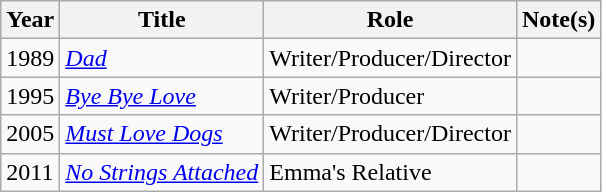<table class="wikitable sortable">
<tr>
<th>Year</th>
<th>Title</th>
<th>Role</th>
<th>Note(s)</th>
</tr>
<tr>
<td>1989</td>
<td><em><a href='#'>Dad</a></em></td>
<td>Writer/Producer/Director</td>
<td></td>
</tr>
<tr>
<td>1995</td>
<td><em><a href='#'>Bye Bye Love</a></em></td>
<td>Writer/Producer</td>
<td></td>
</tr>
<tr>
<td>2005</td>
<td><em><a href='#'>Must Love Dogs</a></em></td>
<td>Writer/Producer/Director</td>
<td></td>
</tr>
<tr>
<td>2011</td>
<td><em><a href='#'>No Strings Attached</a></em></td>
<td>Emma's Relative</td>
<td></td>
</tr>
</table>
